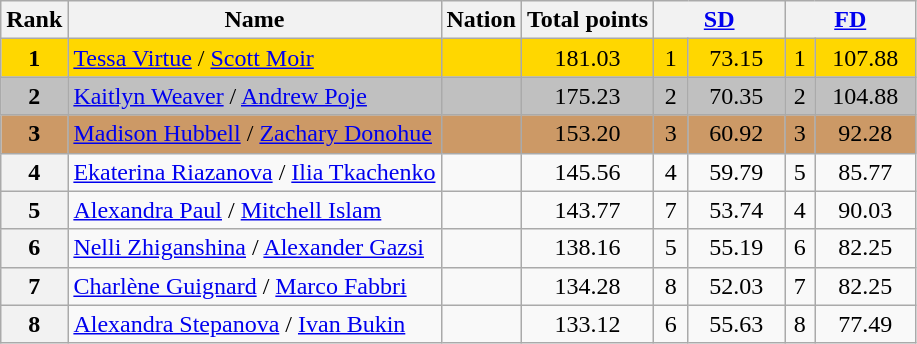<table class="wikitable sortable">
<tr>
<th>Rank</th>
<th>Name</th>
<th>Nation</th>
<th>Total points</th>
<th colspan="2" width="80px"><a href='#'>SD</a></th>
<th colspan="2" width="80px"><a href='#'>FD</a></th>
</tr>
<tr bgcolor="gold">
<td align="center"><strong>1</strong></td>
<td><a href='#'>Tessa Virtue</a> / <a href='#'>Scott Moir</a></td>
<td></td>
<td align="center">181.03</td>
<td align="center">1</td>
<td align="center">73.15</td>
<td align="center">1</td>
<td align="center">107.88</td>
</tr>
<tr bgcolor="silver">
<td align="center"><strong>2</strong></td>
<td><a href='#'>Kaitlyn Weaver</a> / <a href='#'>Andrew Poje</a></td>
<td></td>
<td align="center">175.23</td>
<td align="center">2</td>
<td align="center">70.35</td>
<td align="center">2</td>
<td align="center">104.88</td>
</tr>
<tr bgcolor="cc9966">
<td align="center"><strong>3</strong></td>
<td><a href='#'>Madison Hubbell</a> / <a href='#'>Zachary Donohue</a></td>
<td></td>
<td align="center">153.20</td>
<td align="center">3</td>
<td align="center">60.92</td>
<td align="center">3</td>
<td align="center">92.28</td>
</tr>
<tr>
<th>4</th>
<td><a href='#'>Ekaterina Riazanova</a> / <a href='#'>Ilia Tkachenko</a></td>
<td></td>
<td align="center">145.56</td>
<td align="center">4</td>
<td align="center">59.79</td>
<td align="center">5</td>
<td align="center">85.77</td>
</tr>
<tr>
<th>5</th>
<td><a href='#'>Alexandra Paul</a> / <a href='#'>Mitchell Islam</a></td>
<td></td>
<td align="center">143.77</td>
<td align="center">7</td>
<td align="center">53.74</td>
<td align="center">4</td>
<td align="center">90.03</td>
</tr>
<tr>
<th>6</th>
<td><a href='#'>Nelli Zhiganshina</a> / <a href='#'>Alexander Gazsi</a></td>
<td></td>
<td align="center">138.16</td>
<td align="center">5</td>
<td align="center">55.19</td>
<td align="center">6</td>
<td align="center">82.25</td>
</tr>
<tr>
<th>7</th>
<td><a href='#'>Charlène Guignard</a> / <a href='#'>Marco Fabbri</a></td>
<td></td>
<td align="center">134.28</td>
<td align="center">8</td>
<td align="center">52.03</td>
<td align="center">7</td>
<td align="center">82.25</td>
</tr>
<tr>
<th>8</th>
<td><a href='#'>Alexandra Stepanova</a> / <a href='#'>Ivan Bukin</a></td>
<td></td>
<td align="center">133.12</td>
<td align="center">6</td>
<td align="center">55.63</td>
<td align="center">8</td>
<td align="center">77.49</td>
</tr>
</table>
